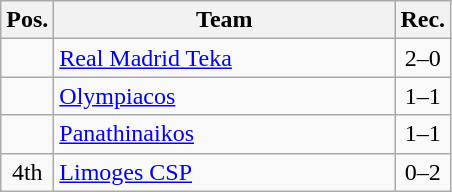<table class="wikitable" style="text-align:center">
<tr>
<th width=25>Pos.</th>
<th width=220>Team</th>
<th width=25>Rec.</th>
</tr>
<tr>
<td></td>
<td align=left> <a href='#'>Real Madrid Teka</a></td>
<td>2–0</td>
</tr>
<tr>
<td></td>
<td align=left> <a href='#'>Olympiacos</a></td>
<td>1–1</td>
</tr>
<tr>
<td></td>
<td align=left> <a href='#'>Panathinaikos</a></td>
<td>1–1</td>
</tr>
<tr>
<td>4th</td>
<td align=left> <a href='#'>Limoges CSP</a></td>
<td>0–2</td>
</tr>
</table>
